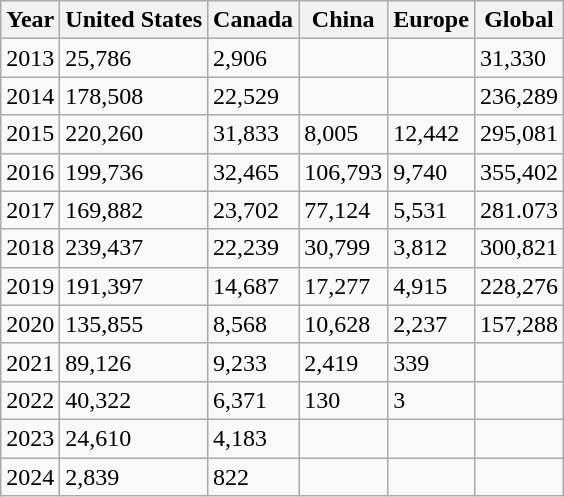<table class="wikitable">
<tr>
<th>Year</th>
<th>United States</th>
<th>Canada</th>
<th>China</th>
<th>Europe</th>
<th>Global</th>
</tr>
<tr>
<td>2013</td>
<td>25,786</td>
<td>2,906</td>
<td></td>
<td></td>
<td>31,330</td>
</tr>
<tr>
<td>2014</td>
<td>178,508</td>
<td>22,529</td>
<td></td>
<td></td>
<td>236,289</td>
</tr>
<tr>
<td>2015</td>
<td>220,260</td>
<td>31,833</td>
<td>8,005</td>
<td>12,442</td>
<td>295,081</td>
</tr>
<tr>
<td>2016</td>
<td>199,736</td>
<td>32,465</td>
<td>106,793</td>
<td>9,740</td>
<td>355,402</td>
</tr>
<tr>
<td>2017</td>
<td>169,882</td>
<td>23,702</td>
<td>77,124</td>
<td>5,531</td>
<td>281.073</td>
</tr>
<tr>
<td>2018</td>
<td>239,437</td>
<td>22,239</td>
<td>30,799</td>
<td>3,812</td>
<td>300,821</td>
</tr>
<tr>
<td>2019</td>
<td>191,397</td>
<td>14,687</td>
<td>17,277</td>
<td>4,915</td>
<td>228,276</td>
</tr>
<tr>
<td>2020</td>
<td>135,855</td>
<td>8,568</td>
<td>10,628</td>
<td>2,237</td>
<td>157,288</td>
</tr>
<tr>
<td>2021</td>
<td>89,126</td>
<td>9,233</td>
<td>2,419</td>
<td>339</td>
<td></td>
</tr>
<tr>
<td>2022</td>
<td>40,322</td>
<td>6,371</td>
<td>130</td>
<td>3</td>
<td></td>
</tr>
<tr>
<td>2023</td>
<td>24,610</td>
<td>4,183</td>
<td></td>
<td></td>
<td></td>
</tr>
<tr>
<td>2024</td>
<td>2,839</td>
<td>822</td>
<td></td>
<td></td>
<td></td>
</tr>
</table>
